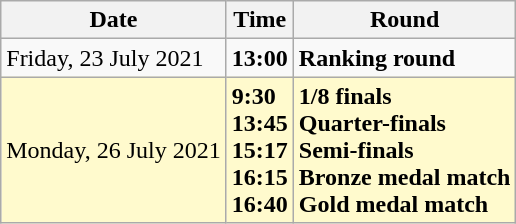<table class="wikitable">
<tr>
<th>Date</th>
<th>Time</th>
<th>Round</th>
</tr>
<tr>
<td>Friday, 23 July 2021</td>
<td><strong>13:00</strong></td>
<td><strong>Ranking round</strong></td>
</tr>
<tr style=background:lemonchiffon>
<td>Monday, 26 July 2021</td>
<td><strong>9:30</strong><br><strong>13:45</strong><br><strong>15:17</strong><br><strong>16:15</strong><br><strong>16:40</strong></td>
<td><strong>1/8 finals</strong><br><strong>Quarter-finals</strong><br><strong>Semi-finals</strong><br><strong>Bronze medal match</strong><br><strong>Gold medal match</strong></td>
</tr>
</table>
